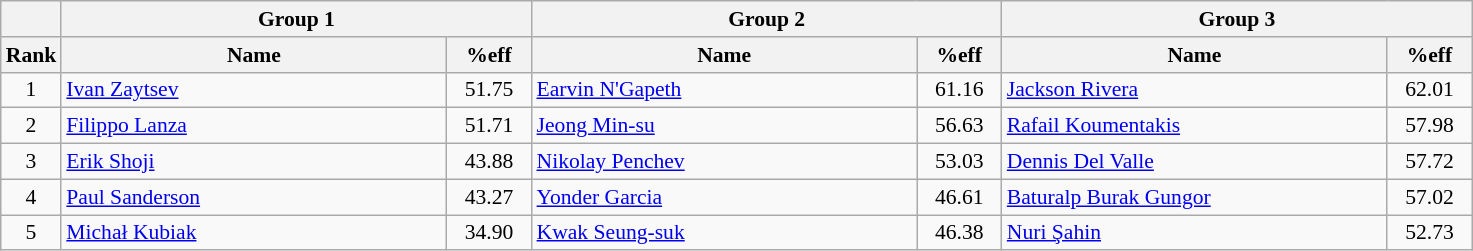<table class="wikitable" style="font-size:90%">
<tr>
<th></th>
<th colspan="2">Group 1</th>
<th colspan="2">Group 2</th>
<th colspan="2">Group 3</th>
</tr>
<tr>
<th width=30>Rank</th>
<th width=250>Name</th>
<th width=50>%eff</th>
<th width=250>Name</th>
<th width=50>%eff</th>
<th width=250>Name</th>
<th width=50>%eff</th>
</tr>
<tr>
<td align=center>1</td>
<td> <a href='#'>Ivan Zaytsev</a></td>
<td align=center>51.75</td>
<td> <a href='#'>Earvin N'Gapeth</a></td>
<td align=center>61.16</td>
<td> <a href='#'>Jackson Rivera</a></td>
<td align=center>62.01</td>
</tr>
<tr>
<td align=center>2</td>
<td> <a href='#'>Filippo Lanza</a></td>
<td align=center>51.71</td>
<td> <a href='#'>Jeong Min-su</a></td>
<td align=center>56.63</td>
<td> <a href='#'>Rafail Koumentakis</a></td>
<td align=center>57.98</td>
</tr>
<tr>
<td align=center>3</td>
<td> <a href='#'>Erik Shoji</a></td>
<td align=center>43.88</td>
<td> <a href='#'>Nikolay Penchev</a></td>
<td align=center>53.03</td>
<td> <a href='#'>Dennis Del Valle</a></td>
<td align=center>57.72</td>
</tr>
<tr>
<td align=center>4</td>
<td> <a href='#'>Paul Sanderson</a></td>
<td align=center>43.27</td>
<td> <a href='#'>Yonder Garcia</a></td>
<td align=center>46.61</td>
<td> <a href='#'>Baturalp Burak Gungor</a></td>
<td align=center>57.02</td>
</tr>
<tr>
<td align=center>5</td>
<td> <a href='#'>Michał Kubiak</a></td>
<td align=center>34.90</td>
<td> <a href='#'>Kwak Seung-suk</a></td>
<td align=center>46.38</td>
<td> <a href='#'>Nuri Şahin</a></td>
<td align=center>52.73</td>
</tr>
</table>
